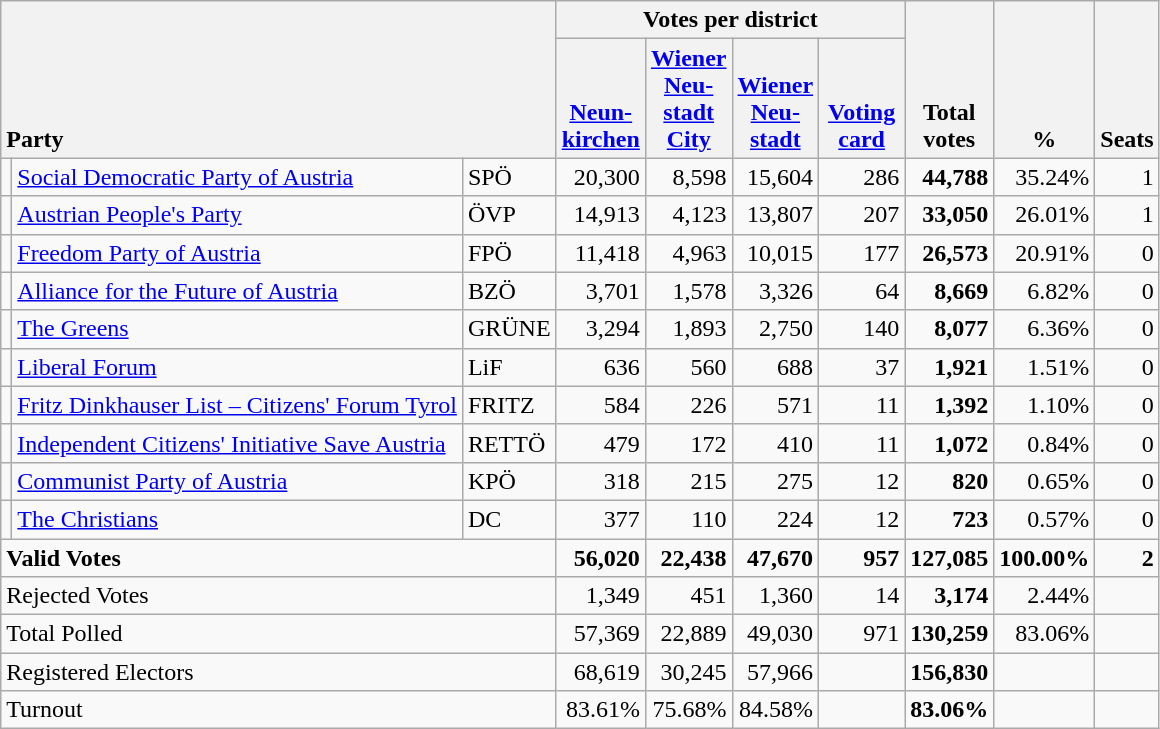<table class="wikitable" border="1" style="text-align:right;">
<tr>
<th style="text-align:left;" valign=bottom rowspan=2 colspan=3>Party</th>
<th colspan=4>Votes per district</th>
<th align=center valign=bottom rowspan=2 width="50">Total<br>votes</th>
<th align=center valign=bottom rowspan=2 width="50">%</th>
<th align=center valign=bottom rowspan=2>Seats</th>
</tr>
<tr>
<th align=center valign=bottom width="50"><a href='#'>Neun-<br>kirchen</a></th>
<th align=center valign=bottom width="50"><a href='#'>Wiener<br>Neu-<br>stadt<br>City</a></th>
<th align=center valign=bottom width="50"><a href='#'>Wiener<br>Neu-<br>stadt</a></th>
<th align=center valign=bottom width="50"><a href='#'>Voting<br>card</a></th>
</tr>
<tr>
<td></td>
<td align=left style="white-space: nowrap;"><a href='#'>Social Democratic Party of Austria</a></td>
<td align=left>SPÖ</td>
<td>20,300</td>
<td>8,598</td>
<td>15,604</td>
<td>286</td>
<td><strong>44,788</strong></td>
<td>35.24%</td>
<td>1</td>
</tr>
<tr>
<td></td>
<td align=left><a href='#'>Austrian People's Party</a></td>
<td align=left>ÖVP</td>
<td>14,913</td>
<td>4,123</td>
<td>13,807</td>
<td>207</td>
<td><strong>33,050</strong></td>
<td>26.01%</td>
<td>1</td>
</tr>
<tr>
<td></td>
<td align=left><a href='#'>Freedom Party of Austria</a></td>
<td align=left>FPÖ</td>
<td>11,418</td>
<td>4,963</td>
<td>10,015</td>
<td>177</td>
<td><strong>26,573</strong></td>
<td>20.91%</td>
<td>0</td>
</tr>
<tr>
<td></td>
<td align=left><a href='#'>Alliance for the Future of Austria</a></td>
<td align=left>BZÖ</td>
<td>3,701</td>
<td>1,578</td>
<td>3,326</td>
<td>64</td>
<td><strong>8,669</strong></td>
<td>6.82%</td>
<td>0</td>
</tr>
<tr>
<td></td>
<td align=left><a href='#'>The Greens</a></td>
<td align=left>GRÜNE</td>
<td>3,294</td>
<td>1,893</td>
<td>2,750</td>
<td>140</td>
<td><strong>8,077</strong></td>
<td>6.36%</td>
<td>0</td>
</tr>
<tr>
<td></td>
<td align=left><a href='#'>Liberal Forum</a></td>
<td align=left>LiF</td>
<td>636</td>
<td>560</td>
<td>688</td>
<td>37</td>
<td><strong>1,921</strong></td>
<td>1.51%</td>
<td>0</td>
</tr>
<tr>
<td></td>
<td align=left><a href='#'>Fritz Dinkhauser List – Citizens' Forum Tyrol </a></td>
<td align=left>FRITZ</td>
<td>584</td>
<td>226</td>
<td>571</td>
<td>11</td>
<td><strong>1,392</strong></td>
<td>1.10%</td>
<td>0</td>
</tr>
<tr>
<td></td>
<td align=left><a href='#'>Independent Citizens' Initiative Save Austria</a></td>
<td align=left>RETTÖ</td>
<td>479</td>
<td>172</td>
<td>410</td>
<td>11</td>
<td><strong>1,072</strong></td>
<td>0.84%</td>
<td>0</td>
</tr>
<tr>
<td></td>
<td align=left><a href='#'>Communist Party of Austria</a></td>
<td align=left>KPÖ</td>
<td>318</td>
<td>215</td>
<td>275</td>
<td>12</td>
<td><strong>820</strong></td>
<td>0.65%</td>
<td>0</td>
</tr>
<tr>
<td></td>
<td align=left><a href='#'>The Christians</a></td>
<td align=left>DC</td>
<td>377</td>
<td>110</td>
<td>224</td>
<td>12</td>
<td><strong>723</strong></td>
<td>0.57%</td>
<td>0</td>
</tr>
<tr style="font-weight:bold">
<td align=left colspan=3>Valid Votes</td>
<td>56,020</td>
<td>22,438</td>
<td>47,670</td>
<td>957</td>
<td>127,085</td>
<td>100.00%</td>
<td>2</td>
</tr>
<tr>
<td align=left colspan=3>Rejected Votes</td>
<td>1,349</td>
<td>451</td>
<td>1,360</td>
<td>14</td>
<td><strong>3,174</strong></td>
<td>2.44%</td>
<td></td>
</tr>
<tr>
<td align=left colspan=3>Total Polled</td>
<td>57,369</td>
<td>22,889</td>
<td>49,030</td>
<td>971</td>
<td><strong>130,259</strong></td>
<td>83.06%</td>
<td></td>
</tr>
<tr>
<td align=left colspan=3>Registered Electors</td>
<td>68,619</td>
<td>30,245</td>
<td>57,966</td>
<td></td>
<td><strong>156,830</strong></td>
<td></td>
<td></td>
</tr>
<tr>
<td align=left colspan=3>Turnout</td>
<td>83.61%</td>
<td>75.68%</td>
<td>84.58%</td>
<td></td>
<td><strong>83.06%</strong></td>
<td></td>
<td></td>
</tr>
</table>
